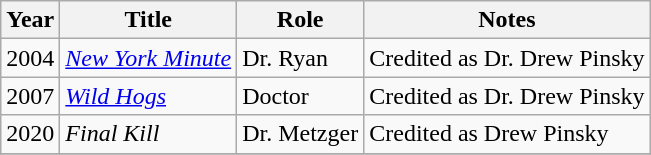<table class="wikitable sortable">
<tr>
<th>Year</th>
<th>Title</th>
<th>Role</th>
<th class="unsortable">Notes</th>
</tr>
<tr>
<td>2004</td>
<td><em><a href='#'>New York Minute</a></em></td>
<td>Dr. Ryan</td>
<td>Credited as Dr. Drew Pinsky</td>
</tr>
<tr>
<td>2007</td>
<td><em><a href='#'>Wild Hogs</a></em></td>
<td>Doctor</td>
<td>Credited as Dr. Drew Pinsky</td>
</tr>
<tr>
<td>2020</td>
<td><em>Final Kill</em></td>
<td>Dr. Metzger</td>
<td>Credited as Drew Pinsky</td>
</tr>
<tr>
</tr>
</table>
